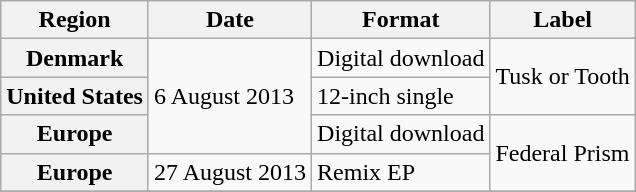<table class="wikitable plainrowheaders unsortable">
<tr>
<th>Region</th>
<th>Date</th>
<th>Format</th>
<th>Label</th>
</tr>
<tr>
<th scope="row">Denmark</th>
<td rowspan="3">6 August 2013</td>
<td>Digital download</td>
<td rowspan="2">Tusk or Tooth</td>
</tr>
<tr>
<th scope="row">United States</th>
<td>12-inch single</td>
</tr>
<tr>
<th scope="row">Europe</th>
<td>Digital download</td>
<td rowspan="2">Federal Prism</td>
</tr>
<tr>
<th scope="row">Europe</th>
<td>27 August 2013</td>
<td>Remix EP</td>
</tr>
<tr>
</tr>
</table>
